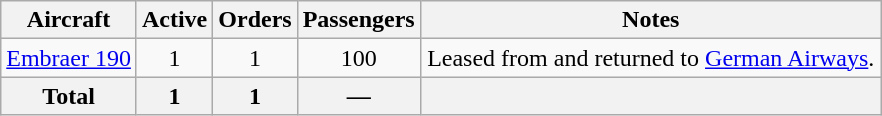<table class="wikitable" style="border-collapse:collapse">
<tr>
<th>Aircraft</th>
<th>Active</th>
<th>Orders</th>
<th>Passengers</th>
<th width=300>Notes</th>
</tr>
<tr>
<td><a href='#'>Embraer 190</a></td>
<td align=center>1</td>
<td align=center>1</td>
<td align=center>100</td>
<td align=center>Leased from and returned to <a href='#'>German Airways</a>.</td>
</tr>
<tr>
<th>Total</th>
<th>1</th>
<th>1</th>
<th>—</th>
<th> </th>
</tr>
</table>
